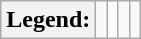<table class="wikitable">
<tr>
<th>Legend:</th>
<td></td>
<td></td>
<td></td>
<td></td>
</tr>
</table>
